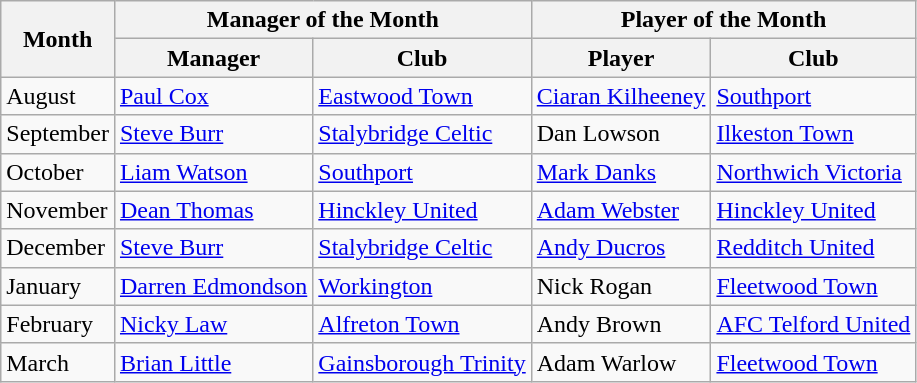<table class="wikitable">
<tr>
<th rowspan="2">Month</th>
<th colspan="2">Manager of the Month</th>
<th colspan="2">Player of the Month</th>
</tr>
<tr>
<th>Manager</th>
<th>Club</th>
<th>Player</th>
<th>Club</th>
</tr>
<tr>
<td>August</td>
<td><a href='#'>Paul Cox</a></td>
<td><a href='#'>Eastwood Town</a></td>
<td><a href='#'>Ciaran Kilheeney</a></td>
<td><a href='#'>Southport</a></td>
</tr>
<tr>
<td>September</td>
<td><a href='#'>Steve Burr</a></td>
<td><a href='#'>Stalybridge Celtic</a></td>
<td>Dan Lowson</td>
<td><a href='#'>Ilkeston Town</a></td>
</tr>
<tr>
<td>October</td>
<td><a href='#'>Liam Watson</a></td>
<td><a href='#'>Southport</a></td>
<td><a href='#'>Mark Danks</a></td>
<td><a href='#'>Northwich Victoria</a></td>
</tr>
<tr>
<td>November</td>
<td><a href='#'>Dean Thomas</a></td>
<td><a href='#'>Hinckley United</a></td>
<td><a href='#'>Adam Webster</a></td>
<td><a href='#'>Hinckley United</a></td>
</tr>
<tr>
<td>December</td>
<td><a href='#'>Steve Burr</a></td>
<td><a href='#'>Stalybridge Celtic</a></td>
<td><a href='#'>Andy Ducros</a></td>
<td><a href='#'>Redditch United</a></td>
</tr>
<tr>
<td>January</td>
<td><a href='#'>Darren Edmondson</a></td>
<td><a href='#'>Workington</a></td>
<td>Nick Rogan</td>
<td><a href='#'>Fleetwood Town</a></td>
</tr>
<tr>
<td>February</td>
<td><a href='#'>Nicky Law</a></td>
<td><a href='#'>Alfreton Town</a></td>
<td>Andy Brown</td>
<td><a href='#'>AFC Telford United</a></td>
</tr>
<tr>
<td>March</td>
<td><a href='#'>Brian Little</a></td>
<td><a href='#'>Gainsborough Trinity</a></td>
<td>Adam Warlow</td>
<td><a href='#'>Fleetwood Town</a></td>
</tr>
</table>
